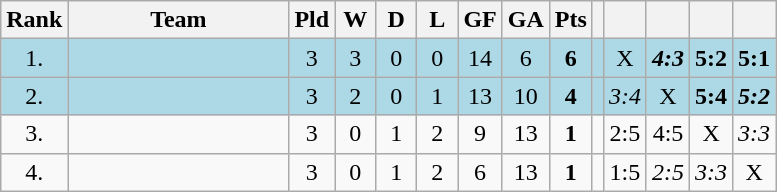<table class="wikitable">
<tr>
<th bgcolor="#efefef">Rank</th>
<th bgcolor="#efefef" width="140">Team</th>
<th bgcolor="#efefef" width="20">Pld</th>
<th bgcolor="#efefef" width="20">W</th>
<th bgcolor="#efefef" width="20">D</th>
<th bgcolor="#efefef" width="20">L</th>
<th bgcolor="#efefef" width="20">GF</th>
<th bgcolor="#efefef" width="20">GA</th>
<th bgcolor="#efefef" width="20">Pts</th>
<th bgcolor="#efefef"></th>
<th bgcolor="#efefef" width="20"></th>
<th bgcolor="#efefef" width="20"></th>
<th bgcolor="#efefef" width="20"></th>
<th bgcolor="#efefef" width="20"></th>
</tr>
<tr align=center bgcolor=lightblue>
<td>1.</td>
<td align=left></td>
<td>3</td>
<td>3</td>
<td>0</td>
<td>0</td>
<td>14</td>
<td>6</td>
<td><strong>6</strong></td>
<td></td>
<td>X</td>
<td><strong><em>4:3</em></strong></td>
<td><strong>5:2</strong></td>
<td><strong>5:1</strong></td>
</tr>
<tr align=center bgcolor=lightblue>
<td>2.</td>
<td align=left></td>
<td>3</td>
<td>2</td>
<td>0</td>
<td>1</td>
<td>13</td>
<td>10</td>
<td><strong>4</strong></td>
<td></td>
<td><em>3:4</em></td>
<td>X</td>
<td><strong>5:4</strong></td>
<td><strong><em>5:2</em></strong></td>
</tr>
<tr align=center>
<td>3.</td>
<td align=left></td>
<td>3</td>
<td>0</td>
<td>1</td>
<td>2</td>
<td>9</td>
<td>13</td>
<td><strong>1</strong></td>
<td></td>
<td>2:5</td>
<td>4:5</td>
<td>X</td>
<td><em>3:3</em></td>
</tr>
<tr align=center>
<td>4.</td>
<td align=left></td>
<td>3</td>
<td>0</td>
<td>1</td>
<td>2</td>
<td>6</td>
<td>13</td>
<td><strong>1</strong></td>
<td></td>
<td>1:5</td>
<td><em>2:5</em></td>
<td><em>3:3</em></td>
<td>X</td>
</tr>
</table>
